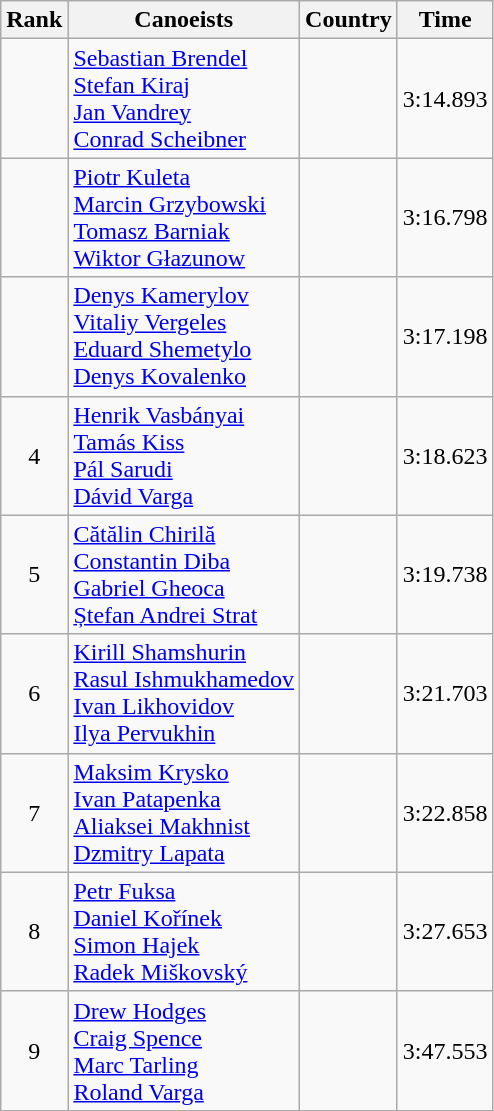<table class="wikitable" style="text-align:center">
<tr>
<th>Rank</th>
<th>Canoeists</th>
<th>Country</th>
<th>Time</th>
</tr>
<tr>
<td></td>
<td align="left"><a href='#'>Sebastian Brendel</a><br><a href='#'>Stefan Kiraj</a><br><a href='#'>Jan Vandrey</a><br><a href='#'>Conrad Scheibner</a></td>
<td align="left"></td>
<td>3:14.893</td>
</tr>
<tr>
<td></td>
<td align="left"><a href='#'>Piotr Kuleta</a><br><a href='#'>Marcin Grzybowski</a><br><a href='#'>Tomasz Barniak</a><br><a href='#'>Wiktor Głazunow</a></td>
<td align="left"></td>
<td>3:16.798</td>
</tr>
<tr>
<td></td>
<td align="left"><a href='#'>Denys Kamerylov</a><br><a href='#'>Vitaliy Vergeles</a><br><a href='#'>Eduard Shemetylo</a><br><a href='#'>Denys Kovalenko</a></td>
<td align="left"></td>
<td>3:17.198</td>
</tr>
<tr>
<td>4</td>
<td align="left"><a href='#'>Henrik Vasbányai</a><br><a href='#'>Tamás Kiss</a><br><a href='#'>Pál Sarudi</a><br><a href='#'>Dávid Varga</a></td>
<td align="left"></td>
<td>3:18.623</td>
</tr>
<tr>
<td>5</td>
<td align="left"><a href='#'>Cătălin Chirilă</a><br><a href='#'>Constantin Diba</a><br><a href='#'>Gabriel Gheoca</a><br><a href='#'>Ștefan Andrei Strat</a></td>
<td align="left"></td>
<td>3:19.738</td>
</tr>
<tr>
<td>6</td>
<td align="left"><a href='#'>Kirill Shamshurin</a><br><a href='#'>Rasul Ishmukhamedov</a><br><a href='#'>Ivan Likhovidov</a><br><a href='#'>Ilya Pervukhin</a></td>
<td align="left"></td>
<td>3:21.703</td>
</tr>
<tr>
<td>7</td>
<td align="left"><a href='#'>Maksim Krysko</a><br><a href='#'>Ivan Patapenka</a><br><a href='#'>Aliaksei Makhnist</a><br><a href='#'>Dzmitry Lapata</a></td>
<td align="left"></td>
<td>3:22.858</td>
</tr>
<tr>
<td>8</td>
<td align="left"><a href='#'>Petr Fuksa</a><br><a href='#'>Daniel Kořínek</a><br><a href='#'>Simon Hajek</a><br><a href='#'>Radek Miškovský</a></td>
<td align="left"></td>
<td>3:27.653</td>
</tr>
<tr>
<td>9</td>
<td align="left"><a href='#'>Drew Hodges</a><br><a href='#'>Craig Spence</a><br><a href='#'>Marc Tarling</a><br><a href='#'>Roland Varga</a></td>
<td align="left"></td>
<td>3:47.553</td>
</tr>
</table>
